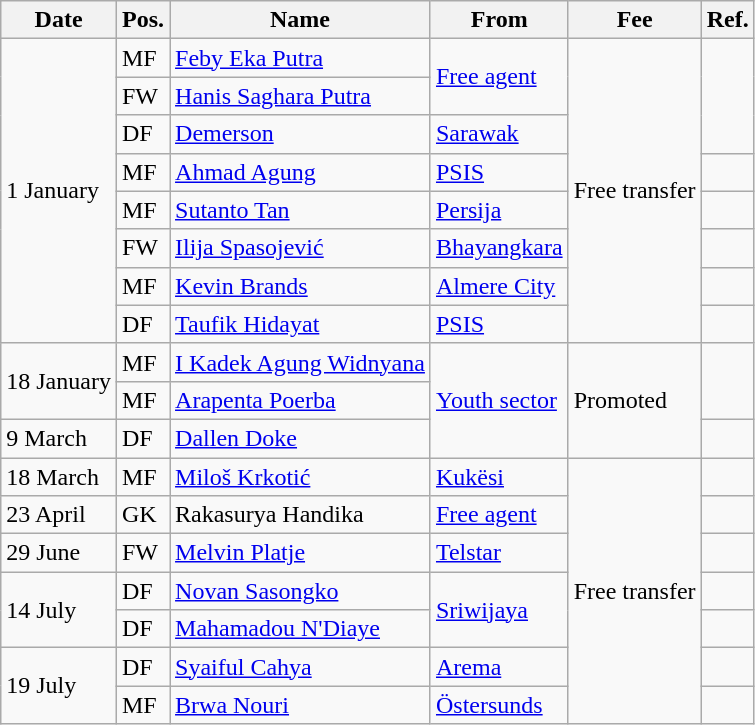<table class="wikitable">
<tr>
<th>Date</th>
<th>Pos.</th>
<th>Name</th>
<th>From</th>
<th>Fee</th>
<th>Ref.</th>
</tr>
<tr>
<td rowspan="8">1 January</td>
<td>MF</td>
<td> <a href='#'>Feby Eka Putra</a></td>
<td rowspan="2"><a href='#'>Free agent</a></td>
<td rowspan="8">Free transfer</td>
<td rowspan="3"></td>
</tr>
<tr>
<td>FW</td>
<td> <a href='#'>Hanis Saghara Putra</a></td>
</tr>
<tr>
<td>DF</td>
<td> <a href='#'>Demerson</a></td>
<td> <a href='#'>Sarawak</a></td>
</tr>
<tr>
<td>MF</td>
<td> <a href='#'>Ahmad Agung</a></td>
<td><a href='#'>PSIS</a></td>
<td></td>
</tr>
<tr>
<td>MF</td>
<td> <a href='#'>Sutanto Tan</a></td>
<td><a href='#'>Persija</a></td>
<td></td>
</tr>
<tr>
<td>FW</td>
<td> <a href='#'>Ilija Spasojević</a></td>
<td><a href='#'>Bhayangkara</a></td>
<td></td>
</tr>
<tr>
<td>MF</td>
<td> <a href='#'>Kevin Brands</a></td>
<td> <a href='#'>Almere City</a></td>
<td></td>
</tr>
<tr>
<td>DF</td>
<td> <a href='#'>Taufik Hidayat</a></td>
<td><a href='#'>PSIS</a></td>
<td></td>
</tr>
<tr>
<td rowspan="2">18 January</td>
<td>MF</td>
<td> <a href='#'>I Kadek Agung Widnyana</a></td>
<td rowspan="3"><a href='#'>Youth sector</a></td>
<td rowspan="3">Promoted</td>
<td rowspan="2"></td>
</tr>
<tr>
<td>MF</td>
<td> <a href='#'>Arapenta Poerba</a></td>
</tr>
<tr>
<td>9 March</td>
<td>DF</td>
<td> <a href='#'>Dallen Doke</a></td>
<td></td>
</tr>
<tr>
<td>18 March</td>
<td>MF</td>
<td> <a href='#'>Miloš Krkotić</a></td>
<td> <a href='#'>Kukësi</a></td>
<td rowspan="7">Free transfer</td>
<td></td>
</tr>
<tr>
<td>23 April</td>
<td>GK</td>
<td> Rakasurya Handika</td>
<td><a href='#'>Free agent</a></td>
<td></td>
</tr>
<tr>
<td>29 June</td>
<td>FW</td>
<td> <a href='#'>Melvin Platje</a></td>
<td> <a href='#'>Telstar</a></td>
<td></td>
</tr>
<tr>
<td rowspan="2">14 July</td>
<td>DF</td>
<td> <a href='#'>Novan Sasongko</a></td>
<td rowspan="2"><a href='#'>Sriwijaya</a></td>
<td></td>
</tr>
<tr>
<td>DF</td>
<td> <a href='#'>Mahamadou N'Diaye</a></td>
<td></td>
</tr>
<tr>
<td rowspan="2">19 July</td>
<td>DF</td>
<td> <a href='#'>Syaiful Cahya</a></td>
<td><a href='#'>Arema</a></td>
<td></td>
</tr>
<tr>
<td>MF</td>
<td> <a href='#'>Brwa Nouri</a></td>
<td> <a href='#'>Östersunds</a></td>
<td></td>
</tr>
</table>
